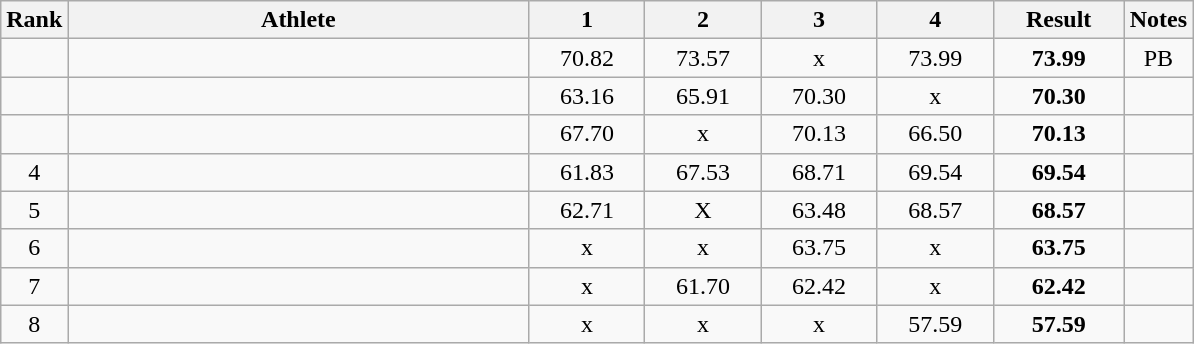<table class="wikitable sortable" style="text-align:center">
<tr>
<th>Rank</th>
<th width=300>Athlete</th>
<th width=70>1</th>
<th width=70>2</th>
<th width=70>3</th>
<th width=70>4</th>
<th width=80>Result</th>
<th>Notes</th>
</tr>
<tr>
<td></td>
<td align=left></td>
<td>70.82</td>
<td>73.57</td>
<td>x</td>
<td>73.99</td>
<td><strong>73.99</strong></td>
<td>PB</td>
</tr>
<tr>
<td></td>
<td align=left></td>
<td>63.16</td>
<td>65.91</td>
<td>70.30</td>
<td>x</td>
<td><strong>70.30</strong></td>
<td></td>
</tr>
<tr>
<td></td>
<td align=left></td>
<td>67.70</td>
<td>x</td>
<td>70.13</td>
<td>66.50</td>
<td><strong>70.13</strong></td>
<td></td>
</tr>
<tr>
<td>4</td>
<td align=left></td>
<td>61.83</td>
<td>67.53</td>
<td>68.71</td>
<td>69.54</td>
<td><strong>69.54</strong></td>
<td></td>
</tr>
<tr>
<td>5</td>
<td align=left></td>
<td>62.71</td>
<td>X</td>
<td>63.48</td>
<td>68.57</td>
<td><strong>68.57</strong></td>
<td></td>
</tr>
<tr>
<td>6</td>
<td align=left></td>
<td>x</td>
<td>x</td>
<td>63.75</td>
<td>x</td>
<td><strong>63.75</strong></td>
<td></td>
</tr>
<tr>
<td>7</td>
<td align=left></td>
<td>x</td>
<td>61.70</td>
<td>62.42</td>
<td>x</td>
<td><strong>62.42</strong></td>
<td></td>
</tr>
<tr>
<td>8</td>
<td align=left></td>
<td>x</td>
<td>x</td>
<td>x</td>
<td>57.59</td>
<td><strong>57.59</strong></td>
<td></td>
</tr>
</table>
